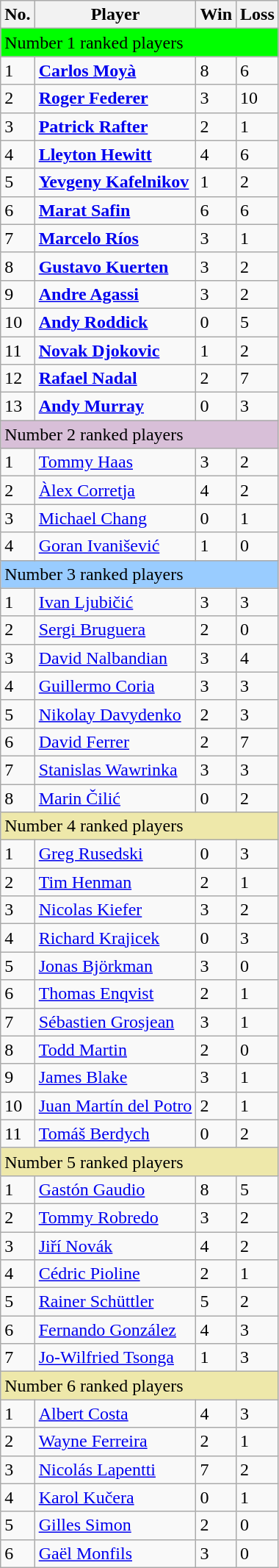<table class="sortable wikitable">
<tr>
<th>No.</th>
<th>Player</th>
<th>Win</th>
<th>Loss</th>
</tr>
<tr>
<td bgcolor=lime colspan=4>Number 1 ranked players</td>
</tr>
<tr>
<td>1</td>
<td align=left> <strong><a href='#'>Carlos Moyà</a></strong></td>
<td>8</td>
<td>6</td>
</tr>
<tr>
<td>2</td>
<td align=left> <strong><a href='#'>Roger Federer</a></strong></td>
<td>3</td>
<td>10</td>
</tr>
<tr>
<td>3</td>
<td align=left> <strong><a href='#'>Patrick Rafter</a></strong></td>
<td>2</td>
<td>1</td>
</tr>
<tr>
<td>4</td>
<td align=left> <strong><a href='#'>Lleyton Hewitt</a></strong></td>
<td>4</td>
<td>6</td>
</tr>
<tr>
<td>5</td>
<td align=left> <strong><a href='#'>Yevgeny Kafelnikov</a></strong></td>
<td>1</td>
<td>2</td>
</tr>
<tr>
<td>6</td>
<td align=left> <strong><a href='#'>Marat Safin</a></strong></td>
<td>6</td>
<td>6</td>
</tr>
<tr>
<td>7</td>
<td align=left> <strong><a href='#'>Marcelo Ríos</a></strong></td>
<td>3</td>
<td>1</td>
</tr>
<tr>
<td>8</td>
<td align=left> <strong><a href='#'>Gustavo Kuerten</a></strong></td>
<td>3</td>
<td>2</td>
</tr>
<tr>
<td>9</td>
<td align=left> <strong><a href='#'>Andre Agassi</a></strong></td>
<td>3</td>
<td>2</td>
</tr>
<tr>
<td>10</td>
<td align=left> <strong><a href='#'>Andy Roddick</a></strong></td>
<td>0</td>
<td>5</td>
</tr>
<tr>
<td>11</td>
<td align=left> <strong><a href='#'>Novak Djokovic</a></strong></td>
<td>1</td>
<td>2</td>
</tr>
<tr>
<td>12</td>
<td align=left> <strong><a href='#'>Rafael Nadal</a></strong></td>
<td>2</td>
<td>7</td>
</tr>
<tr>
<td>13</td>
<td align=left> <strong><a href='#'>Andy Murray</a></strong></td>
<td>0</td>
<td>3</td>
</tr>
<tr>
<td bgcolor=thistle colspan=4>Number 2 ranked players</td>
</tr>
<tr>
<td>1</td>
<td align=left> <a href='#'>Tommy Haas</a></td>
<td>3</td>
<td>2</td>
</tr>
<tr>
<td>2</td>
<td align=left> <a href='#'>Àlex Corretja</a></td>
<td>4</td>
<td>2</td>
</tr>
<tr>
<td>3</td>
<td align=left> <a href='#'>Michael Chang</a></td>
<td>0</td>
<td>1</td>
</tr>
<tr>
<td>4</td>
<td align=left> <a href='#'>Goran Ivanišević</a></td>
<td>1</td>
<td>0</td>
</tr>
<tr>
<td bgcolor=#99ccff colspan=4>Number 3 ranked players</td>
</tr>
<tr>
<td>1</td>
<td align=left> <a href='#'>Ivan Ljubičić</a></td>
<td>3</td>
<td>3</td>
</tr>
<tr>
<td>2</td>
<td align=left> <a href='#'>Sergi Bruguera</a></td>
<td>2</td>
<td>0</td>
</tr>
<tr>
<td>3</td>
<td align=left> <a href='#'>David Nalbandian</a></td>
<td>3</td>
<td>4</td>
</tr>
<tr>
<td>4</td>
<td align=left> <a href='#'>Guillermo Coria</a></td>
<td>3</td>
<td>3</td>
</tr>
<tr>
<td>5</td>
<td align=left> <a href='#'>Nikolay Davydenko</a></td>
<td>2</td>
<td>3</td>
</tr>
<tr>
<td>6</td>
<td align=left> <a href='#'>David Ferrer</a></td>
<td>2</td>
<td>7</td>
</tr>
<tr>
<td>7</td>
<td align=left> <a href='#'>Stanislas Wawrinka</a></td>
<td>3</td>
<td>3</td>
</tr>
<tr>
<td>8</td>
<td align=left> <a href='#'>Marin Čilić</a></td>
<td>0</td>
<td>2</td>
</tr>
<tr>
<td bgcolor=EEE8AA colspan=4>Number 4 ranked players</td>
</tr>
<tr>
<td>1</td>
<td align=left> <a href='#'>Greg Rusedski</a></td>
<td>0</td>
<td>3</td>
</tr>
<tr>
<td>2</td>
<td align=left> <a href='#'>Tim Henman</a></td>
<td>2</td>
<td>1</td>
</tr>
<tr>
<td>3</td>
<td align=left> <a href='#'>Nicolas Kiefer</a></td>
<td>3</td>
<td>2</td>
</tr>
<tr>
<td>4</td>
<td align=left> <a href='#'>Richard Krajicek</a></td>
<td>0</td>
<td>3</td>
</tr>
<tr>
<td>5</td>
<td align=left> <a href='#'>Jonas Björkman</a></td>
<td>3</td>
<td>0</td>
</tr>
<tr>
<td>6</td>
<td align=left> <a href='#'>Thomas Enqvist</a></td>
<td>2</td>
<td>1</td>
</tr>
<tr>
<td>7</td>
<td align=left> <a href='#'>Sébastien Grosjean</a></td>
<td>3</td>
<td>1</td>
</tr>
<tr>
<td>8</td>
<td align=left> <a href='#'>Todd Martin</a></td>
<td>2</td>
<td>0</td>
</tr>
<tr>
<td>9</td>
<td align=left> <a href='#'>James Blake</a></td>
<td>3</td>
<td>1</td>
</tr>
<tr>
<td>10</td>
<td align=left> <a href='#'>Juan Martín del Potro</a></td>
<td>2</td>
<td>1</td>
</tr>
<tr>
<td>11</td>
<td align=left> <a href='#'>Tomáš Berdych</a></td>
<td>0</td>
<td>2</td>
</tr>
<tr>
<td bgcolor=EEE8AA colspan=4>Number 5 ranked players</td>
</tr>
<tr>
<td>1</td>
<td align=left> <a href='#'>Gastón Gaudio</a></td>
<td>8</td>
<td>5</td>
</tr>
<tr>
<td>2</td>
<td align=left> <a href='#'>Tommy Robredo</a></td>
<td>3</td>
<td>2</td>
</tr>
<tr>
<td>3</td>
<td align=left> <a href='#'>Jiří Novák</a></td>
<td>4</td>
<td>2</td>
</tr>
<tr>
<td>4</td>
<td align=left> <a href='#'>Cédric Pioline</a></td>
<td>2</td>
<td>1</td>
</tr>
<tr>
<td>5</td>
<td align=left> <a href='#'>Rainer Schüttler</a></td>
<td>5</td>
<td>2</td>
</tr>
<tr>
<td>6</td>
<td align=left> <a href='#'>Fernando González</a></td>
<td>4</td>
<td>3</td>
</tr>
<tr>
<td>7</td>
<td align=left> <a href='#'>Jo-Wilfried Tsonga</a></td>
<td>1</td>
<td>3</td>
</tr>
<tr>
<td bgcolor=EEE8AA colspan=4>Number 6 ranked players</td>
</tr>
<tr>
<td>1</td>
<td align=left> <a href='#'>Albert Costa</a></td>
<td>4</td>
<td>3</td>
</tr>
<tr>
<td>2</td>
<td align=left> <a href='#'>Wayne Ferreira</a></td>
<td>2</td>
<td>1</td>
</tr>
<tr>
<td>3</td>
<td align=left> <a href='#'>Nicolás Lapentti</a></td>
<td>7</td>
<td>2</td>
</tr>
<tr>
<td>4</td>
<td align=left> <a href='#'>Karol Kučera</a></td>
<td>0</td>
<td>1</td>
</tr>
<tr>
<td>5</td>
<td align=left> <a href='#'>Gilles Simon</a></td>
<td>2</td>
<td>0</td>
</tr>
<tr>
<td>6</td>
<td align=left> <a href='#'>Gaël Monfils</a></td>
<td>3</td>
<td>0</td>
</tr>
</table>
